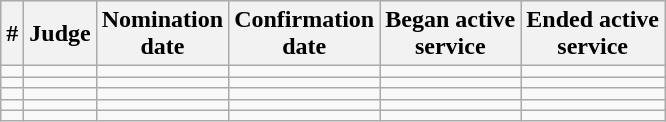<table class="sortable wikitable">
<tr bgcolor="#ececec">
<th>#</th>
<th>Judge</th>
<th>Nomination<br>date</th>
<th>Confirmation<br>date</th>
<th>Began active<br>service</th>
<th>Ended active<br>service</th>
</tr>
<tr>
<td></td>
<td></td>
<td></td>
<td></td>
<td></td>
<td></td>
</tr>
<tr>
<td></td>
<td></td>
<td></td>
<td></td>
<td></td>
<td></td>
</tr>
<tr>
<td></td>
<td></td>
<td></td>
<td></td>
<td></td>
<td></td>
</tr>
<tr>
<td></td>
<td></td>
<td></td>
<td></td>
<td></td>
<td></td>
</tr>
<tr>
<td></td>
<td></td>
<td></td>
<td></td>
<td></td>
<td></td>
</tr>
</table>
